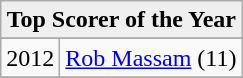<table class="wikitable">
<tr>
<th style="background:#efefef;" colspan="14">Top Scorer of the Year</th>
</tr>
<tr style="background:#efefef;">
</tr>
<tr>
<td>2012</td>
<td><a href='#'>Rob Massam</a> (11)</td>
</tr>
<tr>
</tr>
</table>
